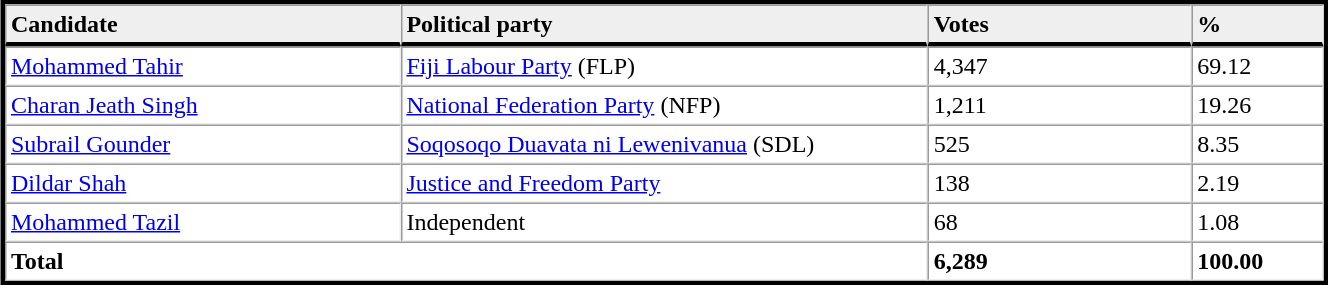<table table width="70%" border="1" align="center" cellpadding=3 cellspacing=0 style="margin:5px; border:3px solid;">
<tr>
<td td width="30%" style="border-bottom:3px solid; background:#efefef;"><strong>Candidate</strong></td>
<td td width="40%" style="border-bottom:3px solid; background:#efefef;"><strong>Political party</strong></td>
<td td width="20%" style="border-bottom:3px solid; background:#efefef;"><strong>Votes</strong></td>
<td td width="10%" style="border-bottom:3px solid; background:#efefef;"><strong>%</strong></td>
</tr>
<tr>
<td><a href='#'>Mohammed Tahir</a></td>
<td><a href='#'>Fiji Labour Party</a> (FLP)</td>
<td>4,347</td>
<td>69.12</td>
</tr>
<tr>
<td><a href='#'>Charan Jeath Singh</a></td>
<td><a href='#'>National Federation Party</a> (NFP)</td>
<td>1,211</td>
<td>19.26</td>
</tr>
<tr>
<td><a href='#'>Subrail Gounder</a></td>
<td><a href='#'>Soqosoqo Duavata ni Lewenivanua</a> (SDL)</td>
<td>525</td>
<td>8.35</td>
</tr>
<tr>
<td><a href='#'>Dildar Shah</a></td>
<td><a href='#'>Justice and Freedom Party</a></td>
<td>138</td>
<td>2.19</td>
</tr>
<tr>
<td><a href='#'>Mohammed Tazil</a></td>
<td>Independent</td>
<td>68</td>
<td>1.08</td>
</tr>
<tr>
<td colspan=2><strong>Total</strong></td>
<td><strong>6,289</strong></td>
<td><strong>100.00</strong></td>
</tr>
<tr>
</tr>
</table>
